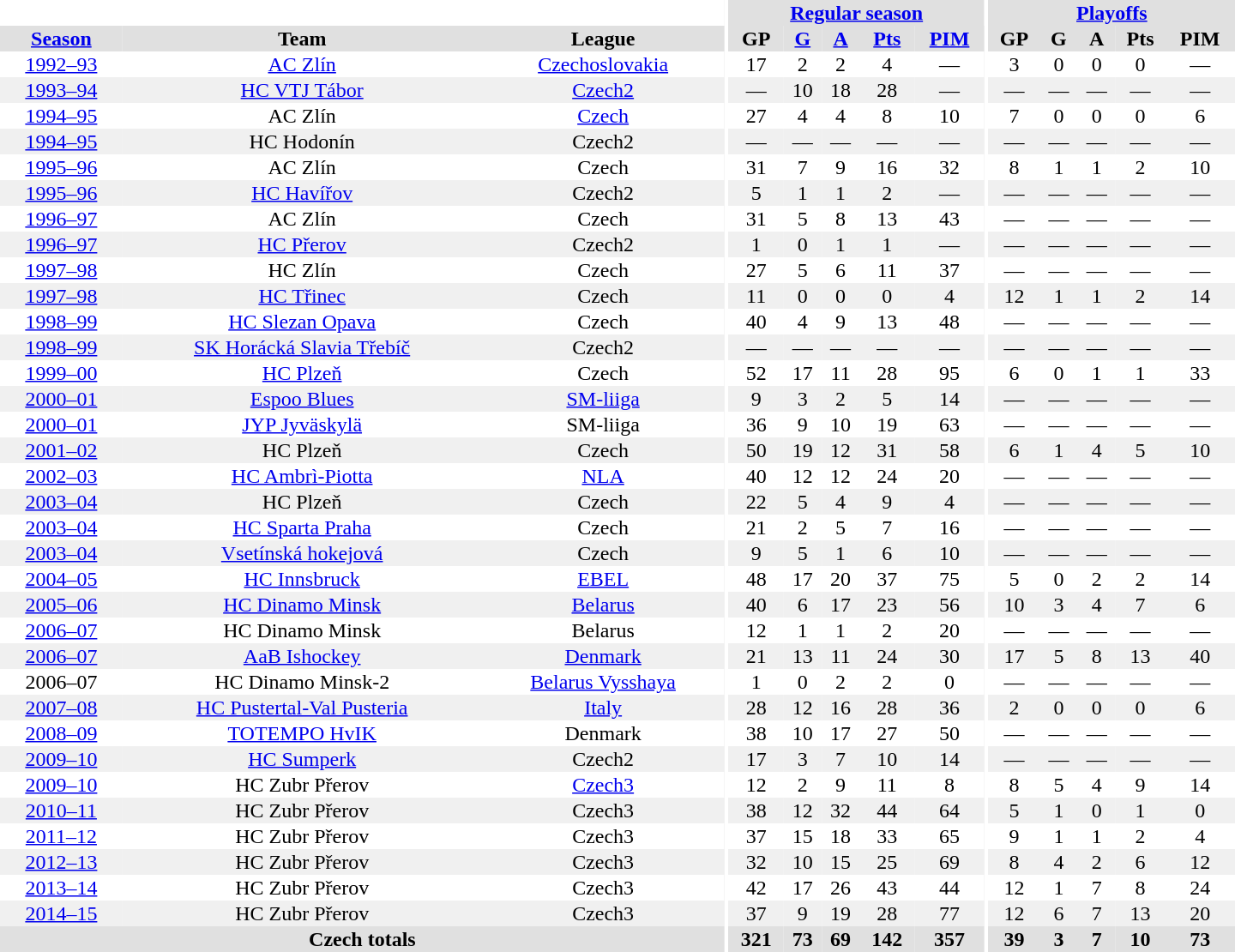<table border="0" cellpadding="1" cellspacing="0" style="text-align:center; width:60em">
<tr bgcolor="#e0e0e0">
<th colspan="3" bgcolor="#ffffff"></th>
<th rowspan="99" bgcolor="#ffffff"></th>
<th colspan="5"><a href='#'>Regular season</a></th>
<th rowspan="99" bgcolor="#ffffff"></th>
<th colspan="5"><a href='#'>Playoffs</a></th>
</tr>
<tr bgcolor="#e0e0e0">
<th><a href='#'>Season</a></th>
<th>Team</th>
<th>League</th>
<th>GP</th>
<th><a href='#'>G</a></th>
<th><a href='#'>A</a></th>
<th><a href='#'>Pts</a></th>
<th><a href='#'>PIM</a></th>
<th>GP</th>
<th>G</th>
<th>A</th>
<th>Pts</th>
<th>PIM</th>
</tr>
<tr>
<td><a href='#'>1992–93</a></td>
<td><a href='#'>AC Zlín</a></td>
<td><a href='#'>Czechoslovakia</a></td>
<td>17</td>
<td>2</td>
<td>2</td>
<td>4</td>
<td>—</td>
<td>3</td>
<td>0</td>
<td>0</td>
<td>0</td>
<td>—</td>
</tr>
<tr bgcolor="#f0f0f0">
<td><a href='#'>1993–94</a></td>
<td><a href='#'>HC VTJ Tábor</a></td>
<td><a href='#'>Czech2</a></td>
<td>—</td>
<td>10</td>
<td>18</td>
<td>28</td>
<td>—</td>
<td>—</td>
<td>—</td>
<td>—</td>
<td>—</td>
<td>—</td>
</tr>
<tr>
<td><a href='#'>1994–95</a></td>
<td>AC Zlín</td>
<td><a href='#'>Czech</a></td>
<td>27</td>
<td>4</td>
<td>4</td>
<td>8</td>
<td>10</td>
<td>7</td>
<td>0</td>
<td>0</td>
<td>0</td>
<td>6</td>
</tr>
<tr bgcolor="#f0f0f0">
<td><a href='#'>1994–95</a></td>
<td>HC Hodonín</td>
<td>Czech2</td>
<td>—</td>
<td>—</td>
<td>—</td>
<td>—</td>
<td>—</td>
<td>—</td>
<td>—</td>
<td>—</td>
<td>—</td>
<td>—</td>
</tr>
<tr>
<td><a href='#'>1995–96</a></td>
<td>AC Zlín</td>
<td>Czech</td>
<td>31</td>
<td>7</td>
<td>9</td>
<td>16</td>
<td>32</td>
<td>8</td>
<td>1</td>
<td>1</td>
<td>2</td>
<td>10</td>
</tr>
<tr bgcolor="#f0f0f0">
<td><a href='#'>1995–96</a></td>
<td><a href='#'>HC Havířov</a></td>
<td>Czech2</td>
<td>5</td>
<td>1</td>
<td>1</td>
<td>2</td>
<td>—</td>
<td>—</td>
<td>—</td>
<td>—</td>
<td>—</td>
<td>—</td>
</tr>
<tr>
<td><a href='#'>1996–97</a></td>
<td>AC Zlín</td>
<td>Czech</td>
<td>31</td>
<td>5</td>
<td>8</td>
<td>13</td>
<td>43</td>
<td>—</td>
<td>—</td>
<td>—</td>
<td>—</td>
<td>—</td>
</tr>
<tr bgcolor="#f0f0f0">
<td><a href='#'>1996–97</a></td>
<td><a href='#'>HC Přerov</a></td>
<td>Czech2</td>
<td>1</td>
<td>0</td>
<td>1</td>
<td>1</td>
<td>—</td>
<td>—</td>
<td>—</td>
<td>—</td>
<td>—</td>
<td>—</td>
</tr>
<tr>
<td><a href='#'>1997–98</a></td>
<td>HC Zlín</td>
<td>Czech</td>
<td>27</td>
<td>5</td>
<td>6</td>
<td>11</td>
<td>37</td>
<td>—</td>
<td>—</td>
<td>—</td>
<td>—</td>
<td>—</td>
</tr>
<tr bgcolor="#f0f0f0">
<td><a href='#'>1997–98</a></td>
<td><a href='#'>HC Třinec</a></td>
<td>Czech</td>
<td>11</td>
<td>0</td>
<td>0</td>
<td>0</td>
<td>4</td>
<td>12</td>
<td>1</td>
<td>1</td>
<td>2</td>
<td>14</td>
</tr>
<tr>
<td><a href='#'>1998–99</a></td>
<td><a href='#'>HC Slezan Opava</a></td>
<td>Czech</td>
<td>40</td>
<td>4</td>
<td>9</td>
<td>13</td>
<td>48</td>
<td>—</td>
<td>—</td>
<td>—</td>
<td>—</td>
<td>—</td>
</tr>
<tr bgcolor="#f0f0f0">
<td><a href='#'>1998–99</a></td>
<td><a href='#'>SK Horácká Slavia Třebíč</a></td>
<td>Czech2</td>
<td>—</td>
<td>—</td>
<td>—</td>
<td>—</td>
<td>—</td>
<td>—</td>
<td>—</td>
<td>—</td>
<td>—</td>
<td>—</td>
</tr>
<tr>
<td><a href='#'>1999–00</a></td>
<td><a href='#'>HC Plzeň</a></td>
<td>Czech</td>
<td>52</td>
<td>17</td>
<td>11</td>
<td>28</td>
<td>95</td>
<td>6</td>
<td>0</td>
<td>1</td>
<td>1</td>
<td>33</td>
</tr>
<tr bgcolor="#f0f0f0">
<td><a href='#'>2000–01</a></td>
<td><a href='#'>Espoo Blues</a></td>
<td><a href='#'>SM-liiga</a></td>
<td>9</td>
<td>3</td>
<td>2</td>
<td>5</td>
<td>14</td>
<td>—</td>
<td>—</td>
<td>—</td>
<td>—</td>
<td>—</td>
</tr>
<tr>
<td><a href='#'>2000–01</a></td>
<td><a href='#'>JYP Jyväskylä</a></td>
<td>SM-liiga</td>
<td>36</td>
<td>9</td>
<td>10</td>
<td>19</td>
<td>63</td>
<td>—</td>
<td>—</td>
<td>—</td>
<td>—</td>
<td>—</td>
</tr>
<tr bgcolor="#f0f0f0">
<td><a href='#'>2001–02</a></td>
<td>HC Plzeň</td>
<td>Czech</td>
<td>50</td>
<td>19</td>
<td>12</td>
<td>31</td>
<td>58</td>
<td>6</td>
<td>1</td>
<td>4</td>
<td>5</td>
<td>10</td>
</tr>
<tr>
<td><a href='#'>2002–03</a></td>
<td><a href='#'>HC Ambrì-Piotta</a></td>
<td><a href='#'>NLA</a></td>
<td>40</td>
<td>12</td>
<td>12</td>
<td>24</td>
<td>20</td>
<td>—</td>
<td>—</td>
<td>—</td>
<td>—</td>
<td>—</td>
</tr>
<tr bgcolor="#f0f0f0">
<td><a href='#'>2003–04</a></td>
<td>HC Plzeň</td>
<td>Czech</td>
<td>22</td>
<td>5</td>
<td>4</td>
<td>9</td>
<td>4</td>
<td>—</td>
<td>—</td>
<td>—</td>
<td>—</td>
<td>—</td>
</tr>
<tr>
<td><a href='#'>2003–04</a></td>
<td><a href='#'>HC Sparta Praha</a></td>
<td>Czech</td>
<td>21</td>
<td>2</td>
<td>5</td>
<td>7</td>
<td>16</td>
<td>—</td>
<td>—</td>
<td>—</td>
<td>—</td>
<td>—</td>
</tr>
<tr bgcolor="#f0f0f0">
<td><a href='#'>2003–04</a></td>
<td><a href='#'>Vsetínská hokejová</a></td>
<td>Czech</td>
<td>9</td>
<td>5</td>
<td>1</td>
<td>6</td>
<td>10</td>
<td>—</td>
<td>—</td>
<td>—</td>
<td>—</td>
<td>—</td>
</tr>
<tr>
<td><a href='#'>2004–05</a></td>
<td><a href='#'>HC Innsbruck</a></td>
<td><a href='#'>EBEL</a></td>
<td>48</td>
<td>17</td>
<td>20</td>
<td>37</td>
<td>75</td>
<td>5</td>
<td>0</td>
<td>2</td>
<td>2</td>
<td>14</td>
</tr>
<tr bgcolor="#f0f0f0">
<td><a href='#'>2005–06</a></td>
<td><a href='#'>HC Dinamo Minsk</a></td>
<td><a href='#'>Belarus</a></td>
<td>40</td>
<td>6</td>
<td>17</td>
<td>23</td>
<td>56</td>
<td>10</td>
<td>3</td>
<td>4</td>
<td>7</td>
<td>6</td>
</tr>
<tr>
<td><a href='#'>2006–07</a></td>
<td>HC Dinamo Minsk</td>
<td>Belarus</td>
<td>12</td>
<td>1</td>
<td>1</td>
<td>2</td>
<td>20</td>
<td>—</td>
<td>—</td>
<td>—</td>
<td>—</td>
<td>—</td>
</tr>
<tr bgcolor="#f0f0f0">
<td><a href='#'>2006–07</a></td>
<td><a href='#'>AaB Ishockey</a></td>
<td><a href='#'>Denmark</a></td>
<td>21</td>
<td>13</td>
<td>11</td>
<td>24</td>
<td>30</td>
<td>17</td>
<td>5</td>
<td>8</td>
<td>13</td>
<td>40</td>
</tr>
<tr>
<td>2006–07</td>
<td>HC Dinamo Minsk-2</td>
<td><a href='#'>Belarus Vysshaya</a></td>
<td>1</td>
<td>0</td>
<td>2</td>
<td>2</td>
<td>0</td>
<td>—</td>
<td>—</td>
<td>—</td>
<td>—</td>
<td>—</td>
</tr>
<tr bgcolor="#f0f0f0">
<td><a href='#'>2007–08</a></td>
<td><a href='#'>HC Pustertal-Val Pusteria</a></td>
<td><a href='#'>Italy</a></td>
<td>28</td>
<td>12</td>
<td>16</td>
<td>28</td>
<td>36</td>
<td>2</td>
<td>0</td>
<td>0</td>
<td>0</td>
<td>6</td>
</tr>
<tr>
<td><a href='#'>2008–09</a></td>
<td><a href='#'>TOTEMPO HvIK</a></td>
<td>Denmark</td>
<td>38</td>
<td>10</td>
<td>17</td>
<td>27</td>
<td>50</td>
<td>—</td>
<td>—</td>
<td>—</td>
<td>—</td>
<td>—</td>
</tr>
<tr bgcolor="#f0f0f0">
<td><a href='#'>2009–10</a></td>
<td><a href='#'>HC Sumperk</a></td>
<td>Czech2</td>
<td>17</td>
<td>3</td>
<td>7</td>
<td>10</td>
<td>14</td>
<td>—</td>
<td>—</td>
<td>—</td>
<td>—</td>
<td>—</td>
</tr>
<tr>
<td><a href='#'>2009–10</a></td>
<td>HC Zubr Přerov</td>
<td><a href='#'>Czech3</a></td>
<td>12</td>
<td>2</td>
<td>9</td>
<td>11</td>
<td>8</td>
<td>8</td>
<td>5</td>
<td>4</td>
<td>9</td>
<td>14</td>
</tr>
<tr bgcolor="#f0f0f0">
<td><a href='#'>2010–11</a></td>
<td>HC Zubr Přerov</td>
<td>Czech3</td>
<td>38</td>
<td>12</td>
<td>32</td>
<td>44</td>
<td>64</td>
<td>5</td>
<td>1</td>
<td>0</td>
<td>1</td>
<td>0</td>
</tr>
<tr>
<td><a href='#'>2011–12</a></td>
<td>HC Zubr Přerov</td>
<td>Czech3</td>
<td>37</td>
<td>15</td>
<td>18</td>
<td>33</td>
<td>65</td>
<td>9</td>
<td>1</td>
<td>1</td>
<td>2</td>
<td>4</td>
</tr>
<tr bgcolor="#f0f0f0">
<td><a href='#'>2012–13</a></td>
<td>HC Zubr Přerov</td>
<td>Czech3</td>
<td>32</td>
<td>10</td>
<td>15</td>
<td>25</td>
<td>69</td>
<td>8</td>
<td>4</td>
<td>2</td>
<td>6</td>
<td>12</td>
</tr>
<tr>
<td><a href='#'>2013–14</a></td>
<td>HC Zubr Přerov</td>
<td>Czech3</td>
<td>42</td>
<td>17</td>
<td>26</td>
<td>43</td>
<td>44</td>
<td>12</td>
<td>1</td>
<td>7</td>
<td>8</td>
<td>24</td>
</tr>
<tr bgcolor="#f0f0f0">
<td><a href='#'>2014–15</a></td>
<td>HC Zubr Přerov</td>
<td>Czech3</td>
<td>37</td>
<td>9</td>
<td>19</td>
<td>28</td>
<td>77</td>
<td>12</td>
<td>6</td>
<td>7</td>
<td>13</td>
<td>20</td>
</tr>
<tr>
</tr>
<tr ALIGN="center" bgcolor="#e0e0e0">
<th colspan="3">Czech totals</th>
<th ALIGN="center">321</th>
<th ALIGN="center">73</th>
<th ALIGN="center">69</th>
<th ALIGN="center">142</th>
<th ALIGN="center">357</th>
<th ALIGN="center">39</th>
<th ALIGN="center">3</th>
<th ALIGN="center">7</th>
<th ALIGN="center">10</th>
<th ALIGN="center">73</th>
</tr>
</table>
